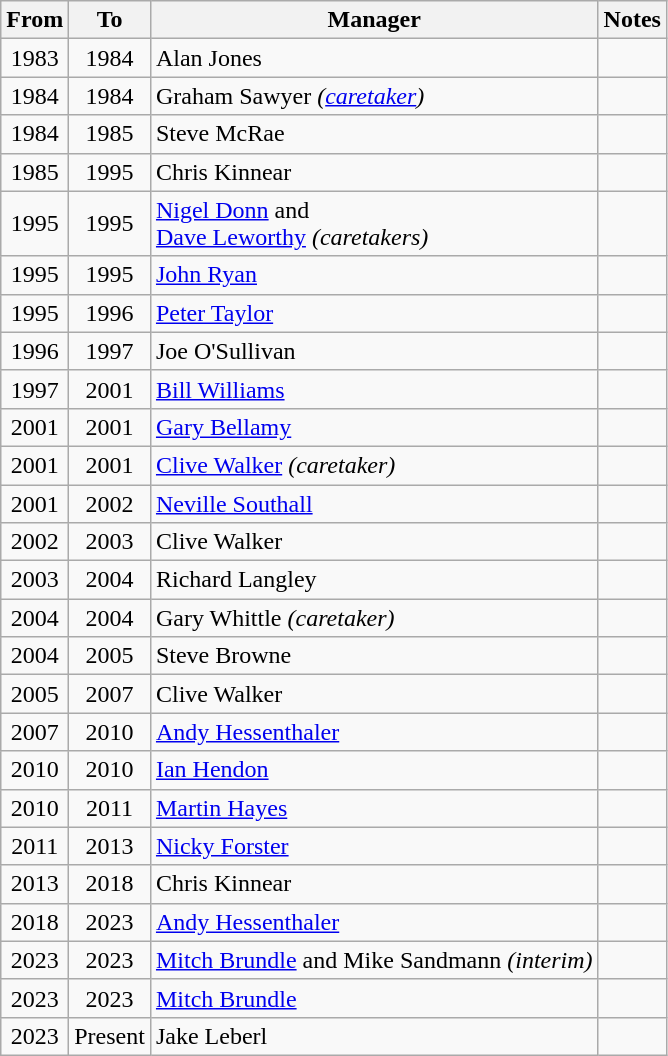<table class="wikitable" style="text-align: center">
<tr>
<th>From</th>
<th>To</th>
<th>Manager</th>
<th>Notes</th>
</tr>
<tr>
<td>1983</td>
<td>1984</td>
<td align=left>Alan Jones</td>
<td></td>
</tr>
<tr>
<td>1984</td>
<td>1984</td>
<td align=left>Graham Sawyer <em>(<a href='#'>caretaker</a>)</em></td>
<td></td>
</tr>
<tr>
<td>1984</td>
<td>1985</td>
<td align=left>Steve McRae</td>
<td></td>
</tr>
<tr>
<td>1985</td>
<td>1995</td>
<td align=left>Chris Kinnear</td>
<td></td>
</tr>
<tr>
<td>1995</td>
<td>1995</td>
<td align=left><a href='#'>Nigel Donn</a> and<br><a href='#'>Dave Leworthy</a> <em>(caretakers)</em></td>
<td></td>
</tr>
<tr>
<td>1995</td>
<td>1995</td>
<td align=left><a href='#'>John Ryan</a></td>
<td></td>
</tr>
<tr>
<td>1995</td>
<td>1996</td>
<td align=left><a href='#'>Peter Taylor</a></td>
<td></td>
</tr>
<tr>
<td>1996</td>
<td>1997</td>
<td align=left>Joe O'Sullivan</td>
<td></td>
</tr>
<tr>
<td>1997</td>
<td>2001</td>
<td align=left><a href='#'>Bill Williams</a></td>
<td></td>
</tr>
<tr>
<td>2001</td>
<td>2001</td>
<td align=left><a href='#'>Gary Bellamy</a></td>
<td></td>
</tr>
<tr>
<td>2001</td>
<td>2001</td>
<td align=left><a href='#'>Clive Walker</a> <em>(caretaker)</em></td>
<td></td>
</tr>
<tr>
<td>2001</td>
<td>2002</td>
<td align=left><a href='#'>Neville Southall</a></td>
<td></td>
</tr>
<tr>
<td>2002</td>
<td>2003</td>
<td align=left>Clive Walker</td>
<td></td>
</tr>
<tr>
<td>2003</td>
<td>2004</td>
<td align=left>Richard Langley</td>
<td></td>
</tr>
<tr>
<td>2004</td>
<td>2004</td>
<td align=left>Gary Whittle <em>(caretaker)</em></td>
<td></td>
</tr>
<tr>
<td>2004</td>
<td>2005</td>
<td align=left>Steve Browne</td>
<td></td>
</tr>
<tr>
<td>2005</td>
<td>2007</td>
<td align=left>Clive Walker</td>
<td></td>
</tr>
<tr>
<td>2007</td>
<td>2010</td>
<td align=left><a href='#'>Andy Hessenthaler</a></td>
<td></td>
</tr>
<tr>
<td>2010</td>
<td>2010</td>
<td align=left><a href='#'>Ian Hendon</a></td>
<td></td>
</tr>
<tr>
<td>2010</td>
<td>2011</td>
<td align=left><a href='#'>Martin Hayes</a></td>
<td></td>
</tr>
<tr>
<td>2011</td>
<td>2013</td>
<td align=left><a href='#'>Nicky Forster</a></td>
<td></td>
</tr>
<tr>
<td>2013</td>
<td>2018</td>
<td align=left>Chris Kinnear</td>
<td></td>
</tr>
<tr>
<td>2018</td>
<td>2023</td>
<td align=left><a href='#'>Andy Hessenthaler</a></td>
<td></td>
</tr>
<tr>
<td>2023</td>
<td>2023</td>
<td align=left><a href='#'>Mitch Brundle</a> and Mike Sandmann <em>(interim)</em></td>
<td></td>
</tr>
<tr>
<td>2023</td>
<td>2023</td>
<td align=left><a href='#'>Mitch Brundle</a></td>
<td></td>
</tr>
<tr>
<td>2023</td>
<td>Present</td>
<td align=left>Jake Leberl</td>
<td></td>
</tr>
</table>
